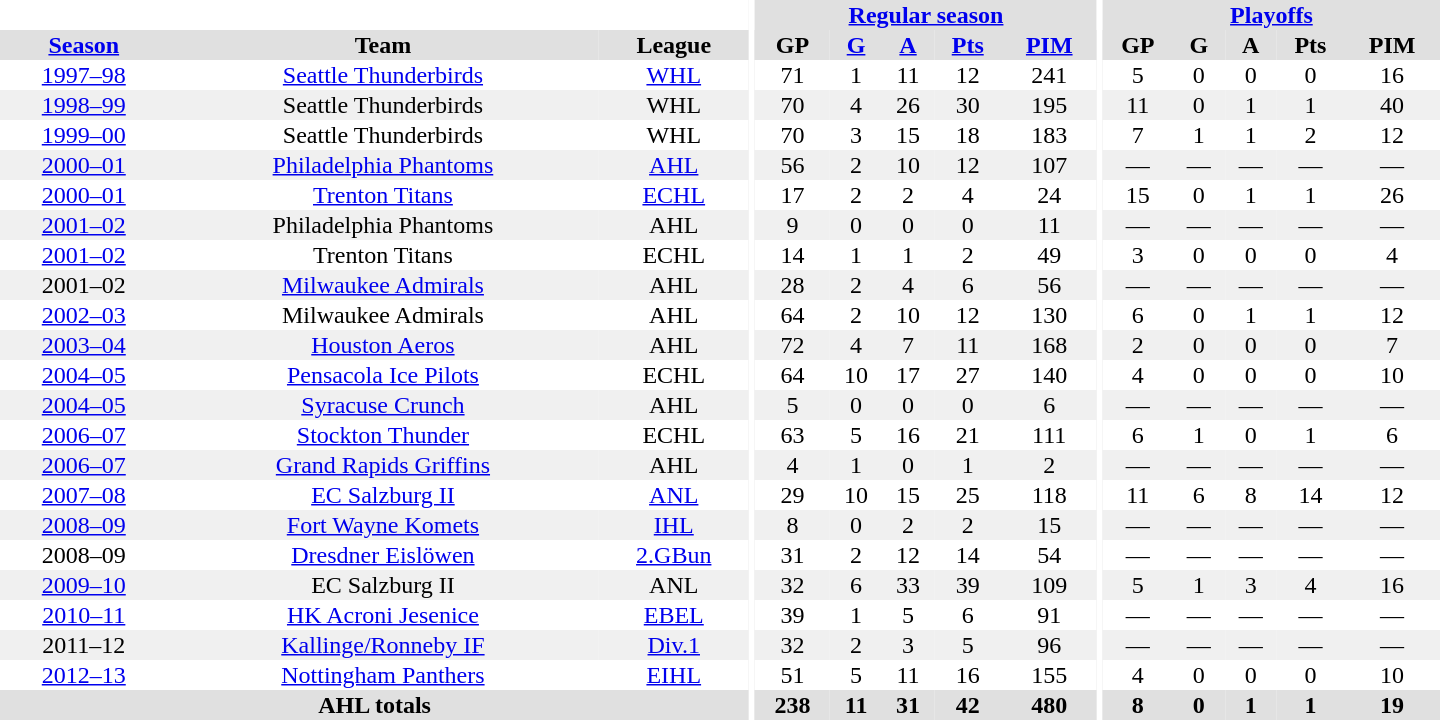<table border="0" cellpadding="1" cellspacing="0" style="text-align:center; width:60em">
<tr bgcolor="#e0e0e0">
<th colspan="3" bgcolor="#ffffff"></th>
<th rowspan="99" bgcolor="#ffffff"></th>
<th colspan="5"><a href='#'>Regular season</a></th>
<th rowspan="99" bgcolor="#ffffff"></th>
<th colspan="5"><a href='#'>Playoffs</a></th>
</tr>
<tr bgcolor="#e0e0e0">
<th><a href='#'>Season</a></th>
<th>Team</th>
<th>League</th>
<th>GP</th>
<th><a href='#'>G</a></th>
<th><a href='#'>A</a></th>
<th><a href='#'>Pts</a></th>
<th><a href='#'>PIM</a></th>
<th>GP</th>
<th>G</th>
<th>A</th>
<th>Pts</th>
<th>PIM</th>
</tr>
<tr>
<td><a href='#'>1997–98</a></td>
<td><a href='#'>Seattle Thunderbirds</a></td>
<td><a href='#'>WHL</a></td>
<td>71</td>
<td>1</td>
<td>11</td>
<td>12</td>
<td>241</td>
<td>5</td>
<td>0</td>
<td>0</td>
<td>0</td>
<td>16</td>
</tr>
<tr bgcolor="#f0f0f0">
<td><a href='#'>1998–99</a></td>
<td>Seattle Thunderbirds</td>
<td>WHL</td>
<td>70</td>
<td>4</td>
<td>26</td>
<td>30</td>
<td>195</td>
<td>11</td>
<td>0</td>
<td>1</td>
<td>1</td>
<td>40</td>
</tr>
<tr>
<td><a href='#'>1999–00</a></td>
<td>Seattle Thunderbirds</td>
<td>WHL</td>
<td>70</td>
<td>3</td>
<td>15</td>
<td>18</td>
<td>183</td>
<td>7</td>
<td>1</td>
<td>1</td>
<td>2</td>
<td>12</td>
</tr>
<tr bgcolor="#f0f0f0">
<td><a href='#'>2000–01</a></td>
<td><a href='#'>Philadelphia Phantoms</a></td>
<td><a href='#'>AHL</a></td>
<td>56</td>
<td>2</td>
<td>10</td>
<td>12</td>
<td>107</td>
<td>—</td>
<td>—</td>
<td>—</td>
<td>—</td>
<td>—</td>
</tr>
<tr>
<td><a href='#'>2000–01</a></td>
<td><a href='#'>Trenton Titans</a></td>
<td><a href='#'>ECHL</a></td>
<td>17</td>
<td>2</td>
<td>2</td>
<td>4</td>
<td>24</td>
<td>15</td>
<td>0</td>
<td>1</td>
<td>1</td>
<td>26</td>
</tr>
<tr bgcolor="#f0f0f0">
<td><a href='#'>2001–02</a></td>
<td>Philadelphia Phantoms</td>
<td>AHL</td>
<td>9</td>
<td>0</td>
<td>0</td>
<td>0</td>
<td>11</td>
<td>—</td>
<td>—</td>
<td>—</td>
<td>—</td>
<td>—</td>
</tr>
<tr>
<td><a href='#'>2001–02</a></td>
<td>Trenton Titans</td>
<td>ECHL</td>
<td>14</td>
<td>1</td>
<td>1</td>
<td>2</td>
<td>49</td>
<td>3</td>
<td>0</td>
<td>0</td>
<td>0</td>
<td>4</td>
</tr>
<tr bgcolor="#f0f0f0">
<td>2001–02</td>
<td><a href='#'>Milwaukee Admirals</a></td>
<td>AHL</td>
<td>28</td>
<td>2</td>
<td>4</td>
<td>6</td>
<td>56</td>
<td>—</td>
<td>—</td>
<td>—</td>
<td>—</td>
<td>—</td>
</tr>
<tr>
<td><a href='#'>2002–03</a></td>
<td>Milwaukee Admirals</td>
<td>AHL</td>
<td>64</td>
<td>2</td>
<td>10</td>
<td>12</td>
<td>130</td>
<td>6</td>
<td>0</td>
<td>1</td>
<td>1</td>
<td>12</td>
</tr>
<tr bgcolor="#f0f0f0">
<td><a href='#'>2003–04</a></td>
<td><a href='#'>Houston Aeros</a></td>
<td>AHL</td>
<td>72</td>
<td>4</td>
<td>7</td>
<td>11</td>
<td>168</td>
<td>2</td>
<td>0</td>
<td>0</td>
<td>0</td>
<td>7</td>
</tr>
<tr>
<td><a href='#'>2004–05</a></td>
<td><a href='#'>Pensacola Ice Pilots</a></td>
<td>ECHL</td>
<td>64</td>
<td>10</td>
<td>17</td>
<td>27</td>
<td>140</td>
<td>4</td>
<td>0</td>
<td>0</td>
<td>0</td>
<td>10</td>
</tr>
<tr bgcolor="#f0f0f0">
<td><a href='#'>2004–05</a></td>
<td><a href='#'>Syracuse Crunch</a></td>
<td>AHL</td>
<td>5</td>
<td>0</td>
<td>0</td>
<td>0</td>
<td>6</td>
<td>—</td>
<td>—</td>
<td>—</td>
<td>—</td>
<td>—</td>
</tr>
<tr>
<td><a href='#'>2006–07</a></td>
<td><a href='#'>Stockton Thunder</a></td>
<td>ECHL</td>
<td>63</td>
<td>5</td>
<td>16</td>
<td>21</td>
<td>111</td>
<td>6</td>
<td>1</td>
<td>0</td>
<td>1</td>
<td>6</td>
</tr>
<tr bgcolor="#f0f0f0">
<td><a href='#'>2006–07</a></td>
<td><a href='#'>Grand Rapids Griffins</a></td>
<td>AHL</td>
<td>4</td>
<td>1</td>
<td>0</td>
<td>1</td>
<td>2</td>
<td>—</td>
<td>—</td>
<td>—</td>
<td>—</td>
<td>—</td>
</tr>
<tr>
<td><a href='#'>2007–08</a></td>
<td><a href='#'>EC Salzburg II</a></td>
<td><a href='#'>ANL</a></td>
<td>29</td>
<td>10</td>
<td>15</td>
<td>25</td>
<td>118</td>
<td>11</td>
<td>6</td>
<td>8</td>
<td>14</td>
<td>12</td>
</tr>
<tr bgcolor="#f0f0f0">
<td><a href='#'>2008–09</a></td>
<td><a href='#'>Fort Wayne Komets</a></td>
<td><a href='#'>IHL</a></td>
<td>8</td>
<td>0</td>
<td>2</td>
<td>2</td>
<td>15</td>
<td>—</td>
<td>—</td>
<td>—</td>
<td>—</td>
<td>—</td>
</tr>
<tr>
<td>2008–09</td>
<td><a href='#'>Dresdner Eislöwen</a></td>
<td><a href='#'>2.GBun</a></td>
<td>31</td>
<td>2</td>
<td>12</td>
<td>14</td>
<td>54</td>
<td>—</td>
<td>—</td>
<td>—</td>
<td>—</td>
<td>—</td>
</tr>
<tr bgcolor="#f0f0f0">
<td><a href='#'>2009–10</a></td>
<td>EC Salzburg II</td>
<td>ANL</td>
<td>32</td>
<td>6</td>
<td>33</td>
<td>39</td>
<td>109</td>
<td>5</td>
<td>1</td>
<td>3</td>
<td>4</td>
<td>16</td>
</tr>
<tr>
<td><a href='#'>2010–11</a></td>
<td><a href='#'>HK Acroni Jesenice</a></td>
<td><a href='#'>EBEL</a></td>
<td>39</td>
<td>1</td>
<td>5</td>
<td>6</td>
<td>91</td>
<td>—</td>
<td>—</td>
<td>—</td>
<td>—</td>
<td>—</td>
</tr>
<tr bgcolor="#f0f0f0">
<td>2011–12</td>
<td><a href='#'>Kallinge/Ronneby IF</a></td>
<td><a href='#'>Div.1</a></td>
<td>32</td>
<td>2</td>
<td>3</td>
<td>5</td>
<td>96</td>
<td>—</td>
<td>—</td>
<td>—</td>
<td>—</td>
<td>—</td>
</tr>
<tr>
<td><a href='#'>2012–13</a></td>
<td><a href='#'>Nottingham Panthers</a></td>
<td><a href='#'>EIHL</a></td>
<td>51</td>
<td>5</td>
<td>11</td>
<td>16</td>
<td>155</td>
<td>4</td>
<td>0</td>
<td>0</td>
<td>0</td>
<td>10</td>
</tr>
<tr bgcolor="#e0e0e0">
<th colspan="3">AHL totals</th>
<th>238</th>
<th>11</th>
<th>31</th>
<th>42</th>
<th>480</th>
<th>8</th>
<th>0</th>
<th>1</th>
<th>1</th>
<th>19</th>
</tr>
</table>
